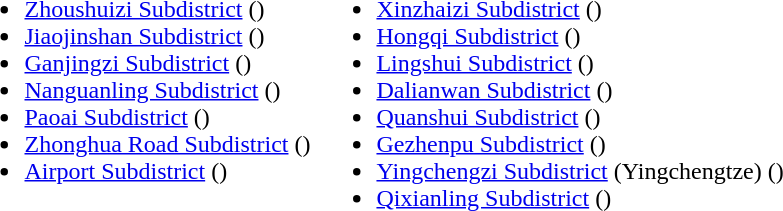<table>
<tr>
<td valign=top><br><ul><li><a href='#'>Zhoushuizi Subdistrict</a> ()</li><li><a href='#'>Jiaojinshan Subdistrict</a> ()</li><li><a href='#'>Ganjingzi Subdistrict</a> ()</li><li><a href='#'>Nanguanling Subdistrict</a> ()</li><li><a href='#'>Paoai Subdistrict</a> ()</li><li><a href='#'>Zhonghua Road Subdistrict</a> ()</li><li><a href='#'>Airport Subdistrict</a> ()</li></ul></td>
<td valign=top><br><ul><li><a href='#'>Xinzhaizi Subdistrict</a> ()</li><li><a href='#'>Hongqi Subdistrict</a> ()</li><li><a href='#'>Lingshui Subdistrict</a> ()</li><li><a href='#'>Dalianwan Subdistrict</a> ()</li><li><a href='#'>Quanshui Subdistrict</a> ()</li><li><a href='#'>Gezhenpu Subdistrict</a> ()</li><li><a href='#'>Yingchengzi Subdistrict</a> (Yingchengtze) ()</li><li><a href='#'>Qixianling Subdistrict</a> ()</li></ul></td>
</tr>
</table>
